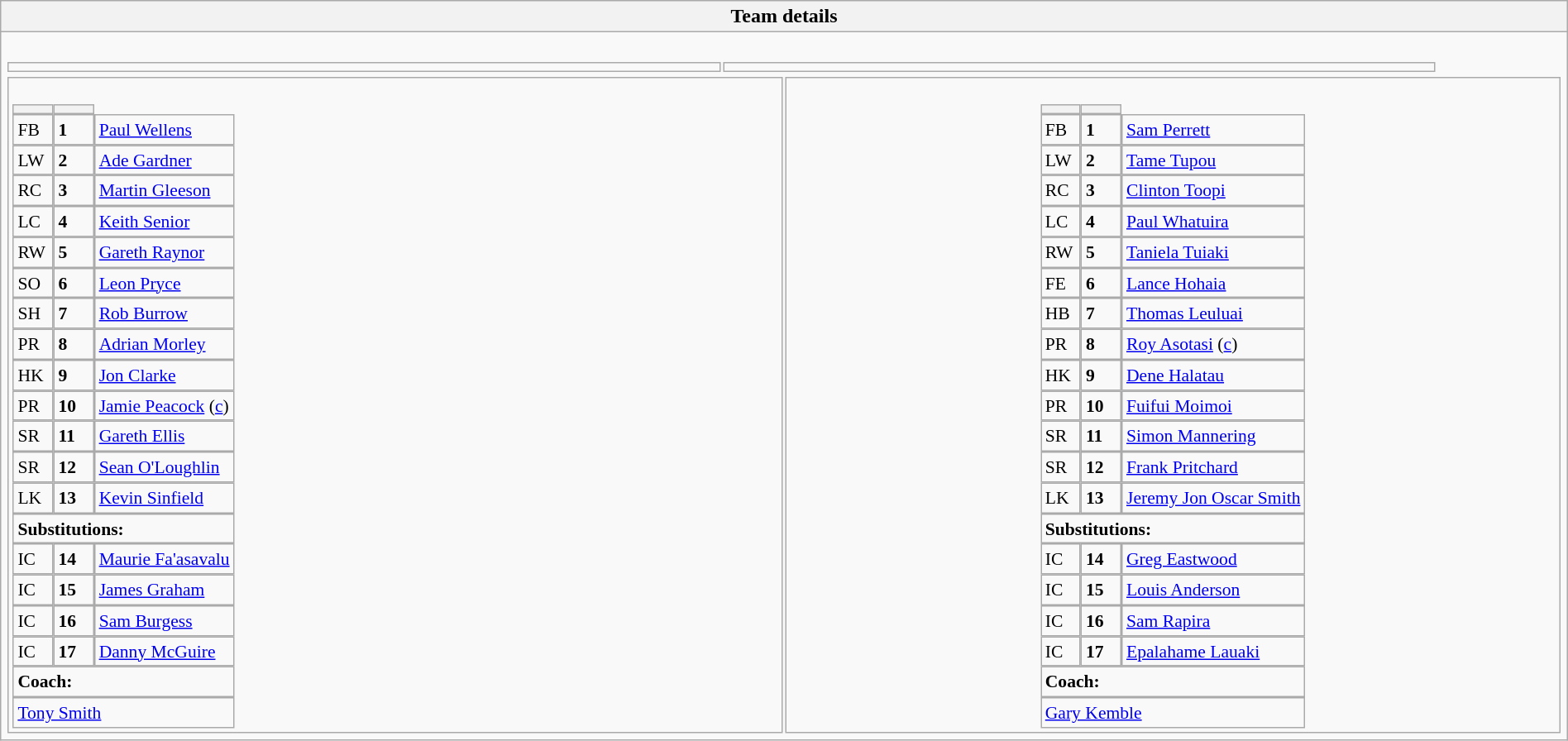<table style="width:100%" class="wikitable collapsible collapsed">
<tr>
<th>Team details</th>
</tr>
<tr>
<td><br><table width=92%>
<tr>
<td></td>
<td></td>
</tr>
</table>
<table width="100%">
<tr>
<td valign="top" width="50%"><br><table style="font-size: 90%" cellspacing="0" cellpadding="0">
<tr>
<th width="25"></th>
<th width="25"></th>
</tr>
<tr>
<td>FB</td>
<td><strong>1</strong></td>
<td><a href='#'>Paul Wellens</a></td>
</tr>
<tr>
<td>LW</td>
<td><strong>2</strong></td>
<td><a href='#'>Ade Gardner</a></td>
</tr>
<tr>
<td>RC</td>
<td><strong>3</strong></td>
<td><a href='#'>Martin Gleeson</a></td>
</tr>
<tr>
<td>LC</td>
<td><strong>4</strong></td>
<td><a href='#'>Keith Senior</a></td>
</tr>
<tr>
<td>RW</td>
<td><strong>5</strong></td>
<td><a href='#'>Gareth Raynor</a></td>
</tr>
<tr>
<td>SO</td>
<td><strong>6</strong></td>
<td><a href='#'>Leon Pryce</a></td>
</tr>
<tr>
<td>SH</td>
<td><strong>7</strong></td>
<td><a href='#'>Rob Burrow</a></td>
</tr>
<tr>
<td>PR</td>
<td><strong>8</strong></td>
<td><a href='#'>Adrian Morley</a></td>
</tr>
<tr>
<td>HK</td>
<td><strong>9</strong></td>
<td><a href='#'>Jon Clarke</a></td>
</tr>
<tr>
<td>PR</td>
<td><strong>10</strong></td>
<td><a href='#'>Jamie Peacock</a> (<a href='#'>c</a>)</td>
</tr>
<tr>
<td>SR</td>
<td><strong>11</strong></td>
<td><a href='#'>Gareth Ellis</a></td>
</tr>
<tr>
<td>SR</td>
<td><strong>12</strong></td>
<td><a href='#'>Sean O'Loughlin</a></td>
</tr>
<tr>
<td>LK</td>
<td><strong>13</strong></td>
<td><a href='#'>Kevin Sinfield</a></td>
</tr>
<tr>
<td colspan=3><strong>Substitutions:</strong></td>
</tr>
<tr>
<td>IC</td>
<td><strong>14</strong></td>
<td><a href='#'>Maurie Fa'asavalu</a></td>
</tr>
<tr>
<td>IC</td>
<td><strong>15</strong></td>
<td><a href='#'>James Graham</a></td>
</tr>
<tr>
<td>IC</td>
<td><strong>16</strong></td>
<td><a href='#'>Sam Burgess</a></td>
</tr>
<tr>
<td>IC</td>
<td><strong>17</strong></td>
<td><a href='#'>Danny McGuire</a></td>
</tr>
<tr>
<td colspan=3><strong>Coach:</strong></td>
</tr>
<tr>
<td colspan="4"> <a href='#'>Tony Smith</a></td>
</tr>
</table>
</td>
<td valign="top" width="50%"><br><table style="font-size: 90%" cellspacing="0" cellpadding="0" align="center">
<tr>
<th width="25"></th>
<th width="25"></th>
</tr>
<tr>
<td>FB</td>
<td><strong>1</strong></td>
<td><a href='#'>Sam Perrett</a></td>
</tr>
<tr>
<td>LW</td>
<td><strong>2</strong></td>
<td><a href='#'>Tame Tupou</a></td>
</tr>
<tr>
<td>RC</td>
<td><strong>3</strong></td>
<td><a href='#'>Clinton Toopi</a></td>
</tr>
<tr>
<td>LC</td>
<td><strong>4</strong></td>
<td><a href='#'>Paul Whatuira</a></td>
</tr>
<tr>
<td>RW</td>
<td><strong>5</strong></td>
<td><a href='#'>Taniela Tuiaki</a></td>
</tr>
<tr>
<td>FE</td>
<td><strong>6</strong></td>
<td><a href='#'>Lance Hohaia</a></td>
</tr>
<tr>
<td>HB</td>
<td><strong>7</strong></td>
<td><a href='#'>Thomas Leuluai</a></td>
</tr>
<tr>
<td>PR</td>
<td><strong>8</strong></td>
<td><a href='#'>Roy Asotasi</a> (<a href='#'>c</a>)</td>
</tr>
<tr>
<td>HK</td>
<td><strong>9</strong></td>
<td><a href='#'>Dene Halatau</a></td>
</tr>
<tr>
<td>PR</td>
<td><strong>10</strong></td>
<td><a href='#'>Fuifui Moimoi</a></td>
</tr>
<tr>
<td>SR</td>
<td><strong>11</strong></td>
<td><a href='#'>Simon Mannering</a></td>
</tr>
<tr>
<td>SR</td>
<td><strong>12</strong></td>
<td><a href='#'>Frank Pritchard</a></td>
</tr>
<tr>
<td>LK</td>
<td><strong>13</strong></td>
<td><a href='#'>Jeremy Jon Oscar Smith</a></td>
</tr>
<tr>
<td colspan=3><strong>Substitutions:</strong></td>
</tr>
<tr>
<td>IC</td>
<td><strong>14</strong></td>
<td><a href='#'>Greg Eastwood</a></td>
</tr>
<tr>
<td>IC</td>
<td><strong>15</strong></td>
<td><a href='#'>Louis Anderson</a></td>
</tr>
<tr>
<td>IC</td>
<td><strong>16</strong></td>
<td><a href='#'>Sam Rapira</a></td>
</tr>
<tr>
<td>IC</td>
<td><strong>17</strong></td>
<td><a href='#'>Epalahame Lauaki</a></td>
</tr>
<tr>
<td colspan=3><strong>Coach:</strong></td>
</tr>
<tr>
<td colspan="4"> <a href='#'>Gary Kemble</a></td>
</tr>
</table>
</td>
</tr>
</table>
</td>
</tr>
</table>
